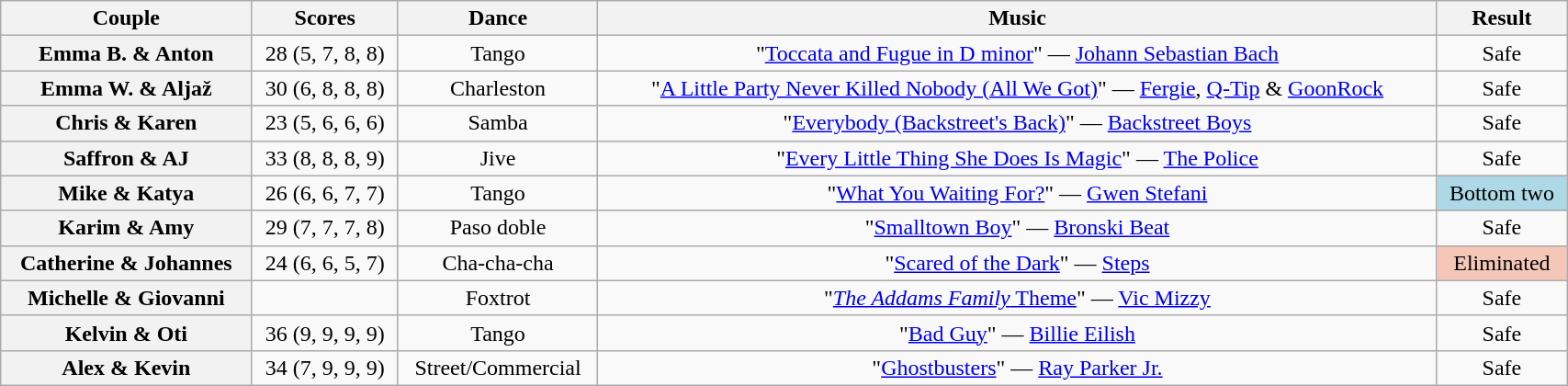<table class="wikitable sortable" style="text-align:center; width: 90%">
<tr>
<th scope="col">Couple</th>
<th scope="col">Scores</th>
<th scope="col" class="unsortable">Dance</th>
<th scope="col" class="unsortable">Music</th>
<th scope="col" class="unsortable">Result</th>
</tr>
<tr>
<th scope="row">Emma B. & Anton</th>
<td>28 (5, 7, 8, 8)</td>
<td>Tango</td>
<td>"<a href='#'>Toccata and Fugue in D minor</a>" — <a href='#'>Johann Sebastian Bach</a></td>
<td>Safe</td>
</tr>
<tr>
<th scope="row">Emma W. & Aljaž</th>
<td>30 (6, 8, 8, 8)</td>
<td>Charleston</td>
<td>"<a href='#'>A Little Party Never Killed Nobody (All We Got)</a>" — <a href='#'>Fergie</a>, <a href='#'>Q-Tip</a> & <a href='#'>GoonRock</a></td>
<td>Safe</td>
</tr>
<tr>
<th scope="row">Chris & Karen</th>
<td>23 (5, 6, 6, 6)</td>
<td>Samba</td>
<td>"<a href='#'>Everybody (Backstreet's Back)</a>" — <a href='#'>Backstreet Boys</a></td>
<td>Safe</td>
</tr>
<tr>
<th scope="row">Saffron & AJ</th>
<td>33 (8, 8, 8, 9)</td>
<td>Jive</td>
<td>"<a href='#'>Every Little Thing She Does Is Magic</a>" — <a href='#'>The Police</a></td>
<td>Safe</td>
</tr>
<tr>
<th scope="row">Mike & Katya</th>
<td>26 (6, 6, 7, 7)</td>
<td>Tango</td>
<td>"<a href='#'>What You Waiting For?</a>" — <a href='#'>Gwen Stefani</a></td>
<td bgcolor="lightblue">Bottom two</td>
</tr>
<tr>
<th scope="row">Karim & Amy</th>
<td>29 (7, 7, 7, 8)</td>
<td>Paso doble</td>
<td>"<a href='#'>Smalltown Boy</a>" — <a href='#'>Bronski Beat</a></td>
<td>Safe</td>
</tr>
<tr>
<th scope="row">Catherine & Johannes</th>
<td>24 (6, 6, 5, 7)</td>
<td>Cha-cha-cha</td>
<td>"<a href='#'>Scared of the Dark</a>" — <a href='#'>Steps</a></td>
<td bgcolor="f4c7b8">Eliminated</td>
</tr>
<tr>
<th scope="row">Michelle & Giovanni</th>
<td></td>
<td>Foxtrot</td>
<td>"<a href='#'><em>The Addams Family</em> Theme</a>" — <a href='#'>Vic Mizzy</a></td>
<td>Safe</td>
</tr>
<tr>
<th scope="row">Kelvin & Oti</th>
<td>36 (9, 9, 9, 9)</td>
<td>Tango</td>
<td>"<a href='#'>Bad Guy</a>" — <a href='#'>Billie Eilish</a></td>
<td>Safe</td>
</tr>
<tr>
<th scope="row">Alex & Kevin</th>
<td>34 (7, 9, 9, 9)</td>
<td>Street/Commercial</td>
<td>"<a href='#'>Ghostbusters</a>" — <a href='#'>Ray Parker Jr.</a></td>
<td>Safe</td>
</tr>
</table>
